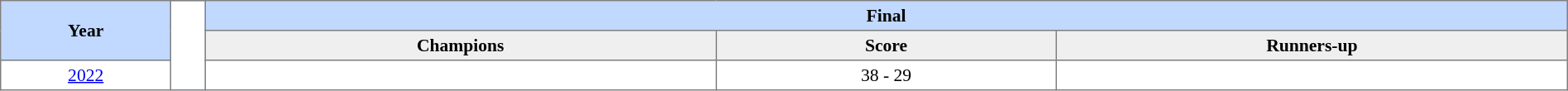<table border=1 style="border-collapse:collapse; font-size:90%;" cellpadding=3 cellspacing=0 width=100%>
<tr bgcolor=#C1D8FF>
<th rowspan=2 width=5%>Year</th>
<th width=1% rowspan=8 bgcolor=ffffff></th>
<th colspan=3>Final</th>
</tr>
<tr bgcolor=#EFEFEF>
<th width=15%>Champions</th>
<th width=10%>Score</th>
<th width=15%>Runners-up</th>
</tr>
<tr align=center>
<td><a href='#'>2022</a></td>
<td><strong></strong></td>
<td>38 - 29</td>
<td></td>
</tr>
</table>
